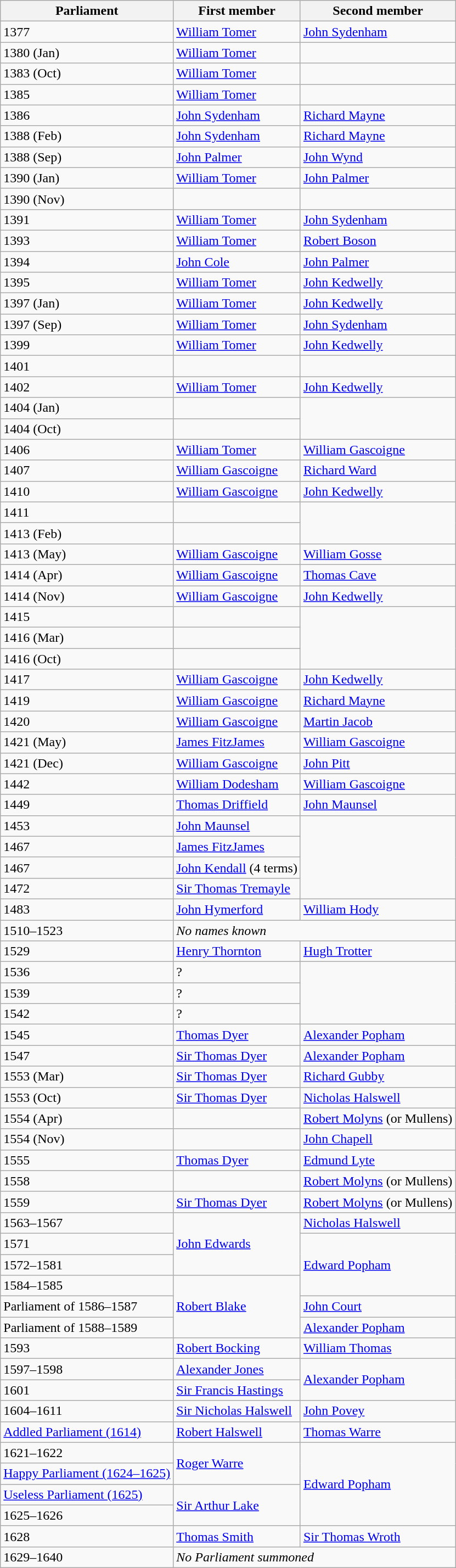<table class="wikitable">
<tr>
<th>Parliament</th>
<th>First member</th>
<th>Second member</th>
</tr>
<tr>
<td>1377</td>
<td><a href='#'>William Tomer</a></td>
<td><a href='#'>John Sydenham</a></td>
</tr>
<tr>
<td>1380 (Jan)</td>
<td><a href='#'>William Tomer</a>  </td>
<td></td>
</tr>
<tr>
<td>1383 (Oct)</td>
<td><a href='#'>William Tomer</a></td>
<td></td>
</tr>
<tr>
<td>1385</td>
<td><a href='#'>William Tomer</a></td>
<td></td>
</tr>
<tr>
<td>1386</td>
<td><a href='#'>John Sydenham</a></td>
<td><a href='#'>Richard Mayne</a></td>
</tr>
<tr>
<td>1388 (Feb)</td>
<td><a href='#'>John Sydenham</a></td>
<td><a href='#'>Richard Mayne</a></td>
</tr>
<tr>
<td>1388 (Sep)</td>
<td><a href='#'>John Palmer</a></td>
<td><a href='#'>John Wynd</a></td>
</tr>
<tr>
<td>1390 (Jan)</td>
<td><a href='#'>William Tomer</a></td>
<td><a href='#'>John Palmer</a></td>
</tr>
<tr>
<td>1390 (Nov)</td>
<td></td>
</tr>
<tr>
<td>1391</td>
<td><a href='#'>William Tomer</a></td>
<td><a href='#'>John Sydenham</a></td>
</tr>
<tr>
<td>1393</td>
<td><a href='#'>William Tomer</a></td>
<td><a href='#'>Robert Boson</a></td>
</tr>
<tr>
<td>1394</td>
<td><a href='#'>John Cole</a></td>
<td><a href='#'>John Palmer</a></td>
</tr>
<tr>
<td>1395</td>
<td><a href='#'>William Tomer</a></td>
<td><a href='#'>John Kedwelly</a></td>
</tr>
<tr>
<td>1397 (Jan)</td>
<td><a href='#'>William Tomer</a></td>
<td><a href='#'>John Kedwelly</a></td>
</tr>
<tr>
<td>1397 (Sep)</td>
<td><a href='#'>William Tomer</a></td>
<td><a href='#'>John Sydenham</a>  </td>
</tr>
<tr>
<td>1399</td>
<td><a href='#'>William Tomer</a></td>
<td><a href='#'>John Kedwelly</a>  </td>
</tr>
<tr>
<td>1401</td>
<td></td>
</tr>
<tr>
<td>1402</td>
<td><a href='#'>William Tomer</a></td>
<td><a href='#'>John Kedwelly</a></td>
</tr>
<tr>
<td>1404 (Jan)</td>
<td></td>
</tr>
<tr>
<td>1404 (Oct)</td>
<td></td>
</tr>
<tr>
<td>1406</td>
<td><a href='#'>William Tomer</a></td>
<td><a href='#'>William Gascoigne</a></td>
</tr>
<tr>
<td>1407</td>
<td><a href='#'>William Gascoigne</a></td>
<td><a href='#'>Richard Ward</a></td>
</tr>
<tr>
<td>1410</td>
<td><a href='#'>William Gascoigne</a></td>
<td><a href='#'>John Kedwelly</a></td>
</tr>
<tr>
<td>1411</td>
<td></td>
</tr>
<tr>
<td>1413 (Feb)</td>
<td></td>
</tr>
<tr>
<td>1413 (May)</td>
<td><a href='#'>William Gascoigne</a></td>
<td><a href='#'>William Gosse</a></td>
</tr>
<tr>
<td>1414 (Apr)</td>
<td><a href='#'>William Gascoigne</a></td>
<td><a href='#'>Thomas Cave</a></td>
</tr>
<tr>
<td>1414 (Nov)</td>
<td><a href='#'>William Gascoigne</a></td>
<td><a href='#'>John Kedwelly</a></td>
</tr>
<tr>
<td>1415</td>
<td></td>
</tr>
<tr>
<td>1416 (Mar)</td>
<td></td>
</tr>
<tr>
<td>1416 (Oct)</td>
<td></td>
</tr>
<tr>
<td>1417</td>
<td><a href='#'>William Gascoigne</a></td>
<td><a href='#'>John Kedwelly</a></td>
</tr>
<tr>
<td>1419</td>
<td><a href='#'>William Gascoigne</a></td>
<td><a href='#'>Richard Mayne</a></td>
</tr>
<tr>
<td>1420</td>
<td><a href='#'>William Gascoigne</a></td>
<td><a href='#'>Martin Jacob</a></td>
</tr>
<tr>
<td>1421 (May)</td>
<td><a href='#'>James FitzJames</a></td>
<td><a href='#'>William Gascoigne</a></td>
</tr>
<tr>
<td>1421 (Dec)</td>
<td><a href='#'>William Gascoigne</a></td>
<td><a href='#'>John Pitt</a></td>
</tr>
<tr>
<td>1442</td>
<td><a href='#'>William Dodesham</a></td>
<td><a href='#'>William Gascoigne</a></td>
</tr>
<tr>
<td>1449</td>
<td><a href='#'>Thomas Driffield</a></td>
<td><a href='#'>John Maunsel</a></td>
</tr>
<tr>
<td>1453</td>
<td><a href='#'>John Maunsel</a></td>
</tr>
<tr>
<td>1467</td>
<td><a href='#'>James FitzJames</a></td>
</tr>
<tr>
<td>1467</td>
<td><a href='#'>John Kendall</a> (4 terms)</td>
</tr>
<tr>
<td>1472</td>
<td><a href='#'>Sir Thomas Tremayle</a></td>
</tr>
<tr>
<td>1483</td>
<td><a href='#'>John Hymerford</a></td>
<td><a href='#'>William Hody</a></td>
</tr>
<tr>
<td>1510–1523</td>
<td colspan = "2"><em>No names known</em>  </td>
</tr>
<tr>
<td>1529</td>
<td><a href='#'>Henry Thornton</a></td>
<td><a href='#'>Hugh Trotter</a></td>
</tr>
<tr>
<td>1536</td>
<td>?</td>
</tr>
<tr>
<td>1539</td>
<td>?</td>
</tr>
<tr>
<td>1542</td>
<td>?</td>
</tr>
<tr>
<td>1545</td>
<td><a href='#'>Thomas Dyer</a></td>
<td><a href='#'>Alexander Popham</a></td>
</tr>
<tr>
<td>1547</td>
<td><a href='#'>Sir Thomas Dyer</a></td>
<td><a href='#'>Alexander Popham</a></td>
</tr>
<tr>
<td>1553 (Mar)</td>
<td><a href='#'>Sir Thomas Dyer</a></td>
<td><a href='#'>Richard Gubby</a></td>
</tr>
<tr>
<td>1553 (Oct)</td>
<td><a href='#'>Sir Thomas Dyer</a></td>
<td><a href='#'>Nicholas Halswell</a></td>
</tr>
<tr>
<td>1554 (Apr)</td>
<td></td>
<td><a href='#'>Robert Molyns</a> (or Mullens) </td>
</tr>
<tr>
<td>1554 (Nov)</td>
<td></td>
<td><a href='#'>John Chapell</a></td>
</tr>
<tr>
<td>1555</td>
<td><a href='#'>Thomas Dyer</a></td>
<td><a href='#'>Edmund Lyte</a></td>
</tr>
<tr>
<td>1558</td>
<td></td>
<td><a href='#'>Robert Molyns</a> (or Mullens)</td>
</tr>
<tr>
<td>1559</td>
<td><a href='#'>Sir Thomas Dyer</a></td>
<td><a href='#'>Robert Molyns</a> (or Mullens)</td>
</tr>
<tr>
<td>1563–1567</td>
<td rowspan="3"><a href='#'>John Edwards</a></td>
<td><a href='#'>Nicholas Halswell</a></td>
</tr>
<tr>
<td>1571</td>
<td rowspan="3"><a href='#'>Edward Popham</a></td>
</tr>
<tr>
<td>1572–1581</td>
</tr>
<tr>
<td>1584–1585</td>
<td rowspan="3"><a href='#'>Robert Blake</a></td>
</tr>
<tr>
<td>Parliament of 1586–1587</td>
<td><a href='#'>John Court</a></td>
</tr>
<tr>
<td>Parliament of 1588–1589</td>
<td><a href='#'>Alexander Popham</a></td>
</tr>
<tr>
<td>1593</td>
<td><a href='#'>Robert Bocking</a></td>
<td><a href='#'>William Thomas</a></td>
</tr>
<tr>
<td>1597–1598</td>
<td><a href='#'>Alexander Jones</a></td>
<td rowspan="2"><a href='#'>Alexander Popham</a></td>
</tr>
<tr>
<td>1601</td>
<td><a href='#'>Sir Francis Hastings</a></td>
</tr>
<tr>
<td>1604–1611</td>
<td><a href='#'>Sir Nicholas Halswell</a></td>
<td><a href='#'>John Povey</a></td>
</tr>
<tr>
<td><a href='#'>Addled Parliament (1614)</a></td>
<td><a href='#'>Robert Halswell</a></td>
<td><a href='#'>Thomas Warre</a></td>
</tr>
<tr>
<td>1621–1622</td>
<td rowspan="2"><a href='#'>Roger Warre</a></td>
<td rowspan="4"><a href='#'>Edward Popham</a></td>
</tr>
<tr>
<td><a href='#'>Happy Parliament (1624–1625)</a></td>
</tr>
<tr>
<td><a href='#'>Useless Parliament (1625)</a></td>
<td rowspan="2"><a href='#'>Sir Arthur Lake</a></td>
</tr>
<tr>
<td>1625–1626</td>
</tr>
<tr>
<td>1628</td>
<td><a href='#'>Thomas Smith</a></td>
<td><a href='#'>Sir Thomas Wroth</a></td>
</tr>
<tr>
<td>1629–1640</td>
<td colspan="2"><em>No Parliament summoned</em></td>
</tr>
</table>
